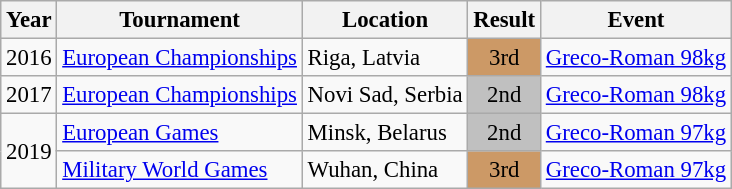<table class="wikitable" style="font-size:95%;">
<tr>
<th>Year</th>
<th>Tournament</th>
<th>Location</th>
<th>Result</th>
<th>Event</th>
</tr>
<tr>
<td>2016</td>
<td><a href='#'>European Championships</a></td>
<td>Riga, Latvia</td>
<td align="center" bgcolor="cc9966">3rd</td>
<td><a href='#'>Greco-Roman 98kg</a></td>
</tr>
<tr>
<td>2017</td>
<td><a href='#'>European Championships</a></td>
<td>Novi Sad, Serbia</td>
<td align="center" bgcolor="silver">2nd</td>
<td><a href='#'>Greco-Roman 98kg</a></td>
</tr>
<tr>
<td rowspan=2>2019</td>
<td><a href='#'>European Games</a></td>
<td>Minsk, Belarus</td>
<td align="center" bgcolor="silver">2nd</td>
<td><a href='#'>Greco-Roman 97kg</a></td>
</tr>
<tr>
<td><a href='#'>Military World Games</a></td>
<td>Wuhan, China</td>
<td align="center" bgcolor="cc9966">3rd</td>
<td><a href='#'>Greco-Roman 97kg</a></td>
</tr>
</table>
